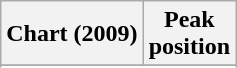<table class="wikitable sortable plainrowheaders">
<tr>
<th scope="col">Chart (2009)</th>
<th scope="col">Peak<br>position</th>
</tr>
<tr>
</tr>
<tr>
</tr>
<tr>
</tr>
</table>
